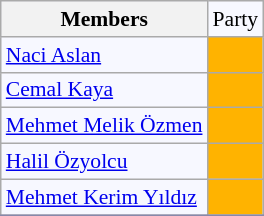<table class=wikitable style="border:1px solid #8888aa; background-color:#f7f8ff; padding:0px; font-size:90%;">
<tr>
<th>Members</th>
<td>Party</td>
</tr>
<tr>
<td><a href='#'>Naci Aslan</a></td>
<td style="background: #ffb300"></td>
</tr>
<tr>
<td><a href='#'>Cemal Kaya</a></td>
<td style="background: #ffb300"></td>
</tr>
<tr>
<td><a href='#'>Mehmet Melik Özmen</a></td>
<td style="background: #ffb300"></td>
</tr>
<tr>
<td><a href='#'>Halil Özyolcu</a></td>
<td style="background: #ffb300"></td>
</tr>
<tr>
<td><a href='#'>Mehmet Kerim Yıldız</a></td>
<td style="background: #ffb300"></td>
</tr>
<tr>
</tr>
</table>
